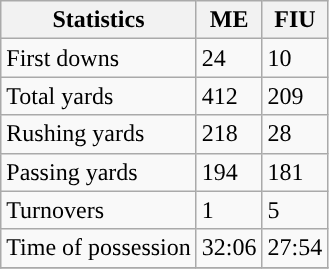<table class="wikitable" style="float: left;">
<tr>
<th>Statistics</th>
<th>ME</th>
<th>FIU</th>
</tr>
<tr>
<td>First downs</td>
<td>24</td>
<td>10</td>
</tr>
<tr>
<td>Total yards</td>
<td>412</td>
<td>209</td>
</tr>
<tr>
<td>Rushing yards</td>
<td>218</td>
<td>28</td>
</tr>
<tr>
<td>Passing yards</td>
<td>194</td>
<td>181</td>
</tr>
<tr>
<td>Turnovers</td>
<td>1</td>
<td>5</td>
</tr>
<tr>
<td>Time of possession</td>
<td>32:06</td>
<td>27:54</td>
</tr>
<tr>
</tr>
</table>
